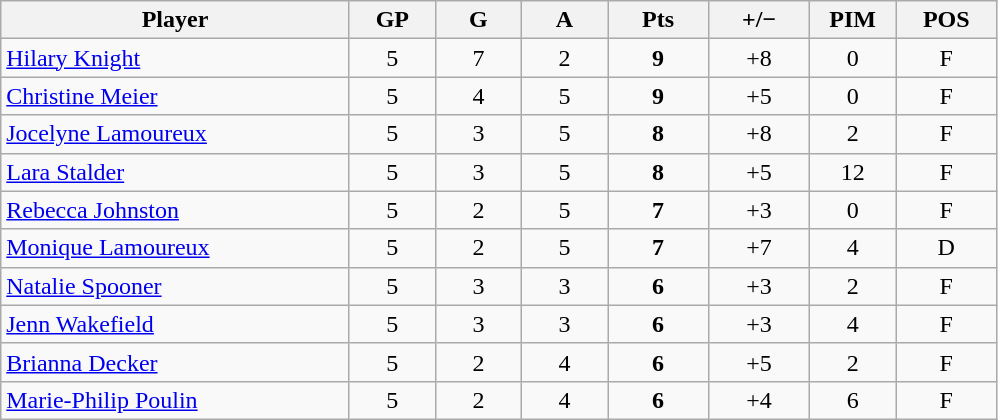<table class="wikitable sortable" style="text-align:center;">
<tr>
<th style="width:225px;">Player</th>
<th style="width:50px;">GP</th>
<th style="width:50px;">G</th>
<th style="width:50px;">A</th>
<th style="width:60px;">Pts</th>
<th style="width:60px;">+/−</th>
<th style="width:50px;">PIM</th>
<th style="width:60px;">POS</th>
</tr>
<tr>
<td style="text-align:left;"> <a href='#'>Hilary Knight</a></td>
<td>5</td>
<td>7</td>
<td>2</td>
<td><strong>9</strong></td>
<td>+8</td>
<td>0</td>
<td>F</td>
</tr>
<tr>
<td style="text-align:left;"> <a href='#'>Christine Meier</a></td>
<td>5</td>
<td>4</td>
<td>5</td>
<td><strong>9</strong></td>
<td>+5</td>
<td>0</td>
<td>F</td>
</tr>
<tr>
<td style="text-align:left;"> <a href='#'>Jocelyne Lamoureux</a></td>
<td>5</td>
<td>3</td>
<td>5</td>
<td><strong>8</strong></td>
<td>+8</td>
<td>2</td>
<td>F</td>
</tr>
<tr>
<td style="text-align:left;"> <a href='#'>Lara Stalder</a></td>
<td>5</td>
<td>3</td>
<td>5</td>
<td><strong>8</strong></td>
<td>+5</td>
<td>12</td>
<td>F</td>
</tr>
<tr>
<td style="text-align:left;"> <a href='#'>Rebecca Johnston</a></td>
<td>5</td>
<td>2</td>
<td>5</td>
<td><strong>7</strong></td>
<td>+3</td>
<td>0</td>
<td>F</td>
</tr>
<tr>
<td style="text-align:left;"> <a href='#'>Monique Lamoureux</a></td>
<td>5</td>
<td>2</td>
<td>5</td>
<td><strong>7</strong></td>
<td>+7</td>
<td>4</td>
<td>D</td>
</tr>
<tr>
<td style="text-align:left;"> <a href='#'>Natalie Spooner</a></td>
<td>5</td>
<td>3</td>
<td>3</td>
<td><strong>6</strong></td>
<td>+3</td>
<td>2</td>
<td>F</td>
</tr>
<tr>
<td style="text-align:left;"> <a href='#'>Jenn Wakefield</a></td>
<td>5</td>
<td>3</td>
<td>3</td>
<td><strong>6</strong></td>
<td>+3</td>
<td>4</td>
<td>F</td>
</tr>
<tr>
<td style="text-align:left;"> <a href='#'>Brianna Decker</a></td>
<td>5</td>
<td>2</td>
<td>4</td>
<td><strong>6</strong></td>
<td>+5</td>
<td>2</td>
<td>F</td>
</tr>
<tr>
<td style="text-align:left;"> <a href='#'>Marie-Philip Poulin</a></td>
<td>5</td>
<td>2</td>
<td>4</td>
<td><strong>6</strong></td>
<td>+4</td>
<td>6</td>
<td>F</td>
</tr>
</table>
